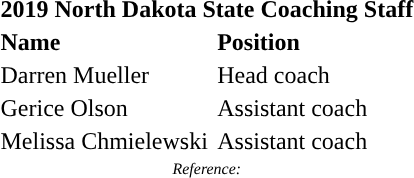<table class="toccolours" style="text-align: left; font-size:90;">
<tr>
<th colspan="9">2019 North Dakota State Coaching Staff</th>
</tr>
<tr>
<th>Name</th>
<th>Position</th>
</tr>
<tr>
<td>Darren Mueller</td>
<td>Head coach</td>
</tr>
<tr>
<td>Gerice Olson</td>
<td>Assistant coach</td>
</tr>
<tr>
<td>Melissa Chmielewski</td>
<td>Assistant coach</td>
<td width="25"> </td>
</tr>
<tr>
<td colspan="4" style="font-size:8pt; text-align:center;"><em>Reference:</em></td>
</tr>
</table>
